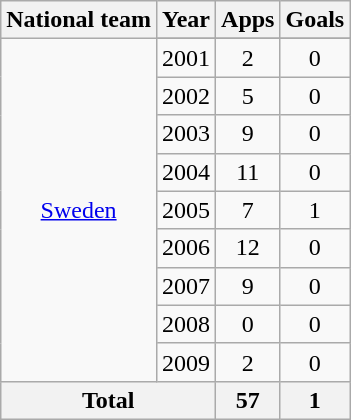<table class="wikitable" style="text-align:center">
<tr>
<th>National team</th>
<th>Year</th>
<th>Apps</th>
<th>Goals</th>
</tr>
<tr>
<td rowspan="10"><a href='#'>Sweden</a></td>
</tr>
<tr>
<td>2001</td>
<td>2</td>
<td>0</td>
</tr>
<tr>
<td>2002</td>
<td>5</td>
<td>0</td>
</tr>
<tr>
<td>2003</td>
<td>9</td>
<td>0</td>
</tr>
<tr>
<td>2004</td>
<td>11</td>
<td>0</td>
</tr>
<tr>
<td>2005</td>
<td>7</td>
<td>1</td>
</tr>
<tr>
<td>2006</td>
<td>12</td>
<td>0</td>
</tr>
<tr>
<td>2007</td>
<td>9</td>
<td>0</td>
</tr>
<tr>
<td>2008</td>
<td>0</td>
<td>0</td>
</tr>
<tr>
<td>2009</td>
<td>2</td>
<td>0</td>
</tr>
<tr>
<th colspan="2">Total</th>
<th>57</th>
<th>1</th>
</tr>
</table>
